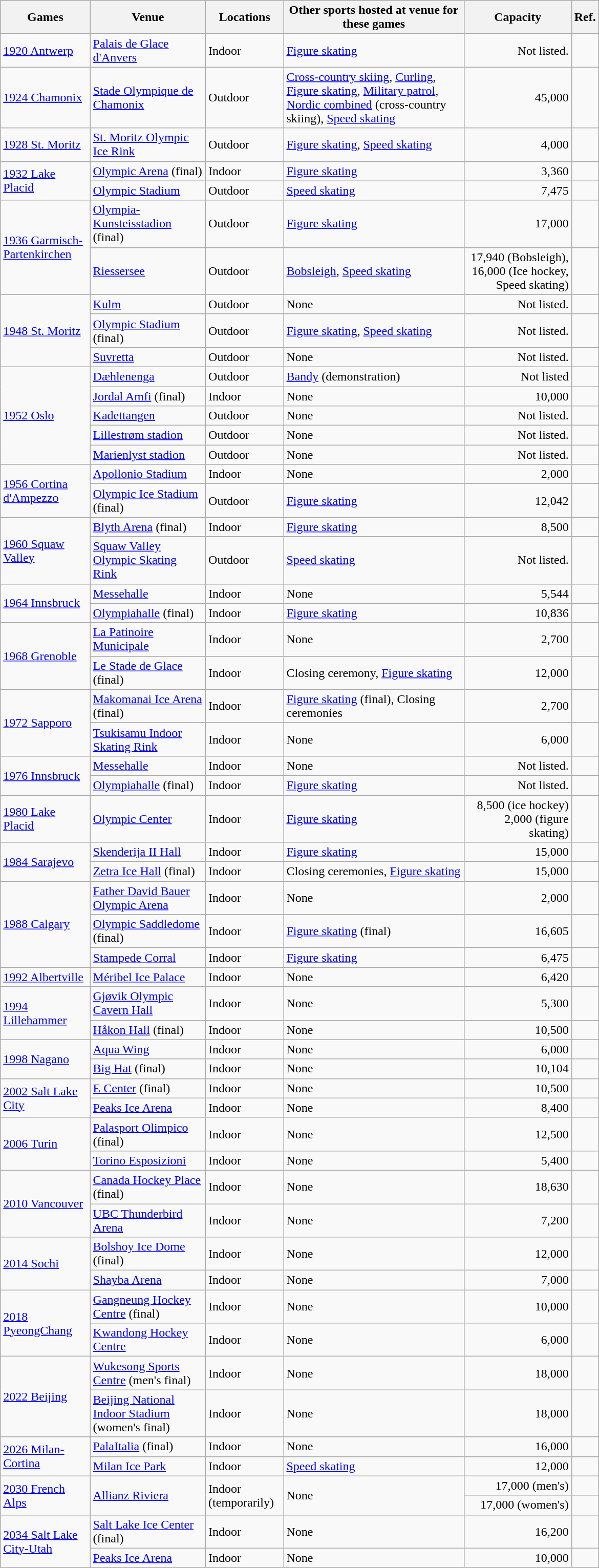<table class="wikitable sortable" width=780px>
<tr>
<th>Games</th>
<th>Venue</th>
<th>Locations</th>
<th>Other sports hosted at venue for these games</th>
<th>Capacity</th>
<th>Ref.</th>
</tr>
<tr>
<td><a href='#'>1920 Antwerp</a></td>
<td><a href='#'>Palais de Glace d'Anvers</a></td>
<td>Indoor</td>
<td><a href='#'>Figure skating</a></td>
<td align="right">Not listed.</td>
<td align=center></td>
</tr>
<tr>
<td><a href='#'>1924 Chamonix</a></td>
<td><a href='#'>Stade Olympique de Chamonix</a></td>
<td>Outdoor</td>
<td><a href='#'>Cross-country skiing</a>, <a href='#'>Curling</a>, <a href='#'>Figure skating</a>, <a href='#'>Military patrol</a>, <a href='#'>Nordic combined</a> (cross-country skiing), <a href='#'>Speed skating</a></td>
<td align="right">45,000</td>
<td align=center></td>
</tr>
<tr>
<td><a href='#'>1928 St. Moritz</a></td>
<td><a href='#'>St. Moritz Olympic Ice Rink</a></td>
<td>Outdoor</td>
<td><a href='#'>Figure skating</a>, <a href='#'>Speed skating</a></td>
<td align="right">4,000</td>
<td align=center></td>
</tr>
<tr>
<td rowspan="2"><a href='#'>1932 Lake Placid</a></td>
<td><a href='#'>Olympic Arena</a> (final)</td>
<td>Indoor</td>
<td><a href='#'>Figure skating</a></td>
<td align="right">3,360</td>
<td align=center></td>
</tr>
<tr>
<td><a href='#'>Olympic Stadium</a></td>
<td>Outdoor</td>
<td><a href='#'>Speed skating</a></td>
<td align="right">7,475</td>
<td align=center></td>
</tr>
<tr>
<td rowspan="2"><a href='#'>1936 Garmisch-Partenkirchen</a></td>
<td><a href='#'>Olympia-Kunsteisstadion</a> (final)</td>
<td>Outdoor</td>
<td><a href='#'>Figure skating</a></td>
<td align="right">17,000</td>
<td align=center></td>
</tr>
<tr>
<td><a href='#'>Riessersee</a></td>
<td>Outdoor</td>
<td><a href='#'>Bobsleigh</a>, <a href='#'>Speed skating</a></td>
<td align="right">17,940 (Bobsleigh), 16,000 (Ice hockey, Speed skating)</td>
<td align=center></td>
</tr>
<tr>
<td rowspan="3"><a href='#'>1948 St. Moritz</a></td>
<td><a href='#'>Kulm</a></td>
<td>Outdoor</td>
<td>None</td>
<td align="right">Not listed.</td>
<td align=center></td>
</tr>
<tr>
<td><a href='#'>Olympic Stadium</a> (final)</td>
<td>Outdoor</td>
<td><a href='#'>Figure skating</a>, <a href='#'>Speed skating</a></td>
<td align="right">Not listed.</td>
<td align=center></td>
</tr>
<tr>
<td><a href='#'>Suvretta</a></td>
<td>Outdoor</td>
<td>None</td>
<td align="right">Not listed.</td>
<td align=center></td>
</tr>
<tr>
<td rowspan="5"><a href='#'>1952 Oslo</a></td>
<td><a href='#'>Dæhlenenga</a></td>
<td>Outdoor</td>
<td><a href='#'>Bandy</a> (demonstration)</td>
<td align="right">Not listed</td>
<td align=center></td>
</tr>
<tr>
<td><a href='#'>Jordal Amfi</a> (final)</td>
<td>Indoor</td>
<td>None</td>
<td align="right">10,000</td>
<td align=center></td>
</tr>
<tr>
<td><a href='#'>Kadettangen</a></td>
<td>Outdoor</td>
<td>None</td>
<td align="right">Not listed.</td>
<td align=center></td>
</tr>
<tr>
<td><a href='#'>Lillestrøm stadion</a></td>
<td>Outdoor</td>
<td>None</td>
<td align="right">Not listed.</td>
<td align=center></td>
</tr>
<tr>
<td><a href='#'>Marienlyst stadion</a></td>
<td>Outdoor</td>
<td>None</td>
<td align="right">Not listed.</td>
<td align=center></td>
</tr>
<tr>
<td rowspan="2"><a href='#'>1956 Cortina d'Ampezzo</a></td>
<td><a href='#'>Apollonio Stadium</a></td>
<td>Indoor</td>
<td>None</td>
<td align="right">2,000</td>
<td align=center></td>
</tr>
<tr>
<td><a href='#'>Olympic Ice Stadium</a> (final)</td>
<td>Outdoor</td>
<td><a href='#'>Figure skating</a></td>
<td align="right">12,042</td>
<td align=center></td>
</tr>
<tr>
<td rowspan="2"><a href='#'>1960 Squaw Valley</a></td>
<td><a href='#'>Blyth Arena</a> (final)</td>
<td>Indoor</td>
<td><a href='#'>Figure skating</a></td>
<td align="right">8,500</td>
<td align=center></td>
</tr>
<tr>
<td><a href='#'>Squaw Valley Olympic Skating Rink</a></td>
<td>Outdoor</td>
<td><a href='#'>Speed skating</a></td>
<td align="right">Not listed.</td>
<td align=center></td>
</tr>
<tr>
<td rowspan="2"><a href='#'>1964 Innsbruck</a></td>
<td><a href='#'>Messehalle</a></td>
<td>Indoor</td>
<td>None</td>
<td align="right">5,544</td>
<td align=center></td>
</tr>
<tr>
<td><a href='#'>Olympiahalle</a> (final)</td>
<td>Indoor</td>
<td><a href='#'>Figure skating</a></td>
<td align="right">10,836</td>
<td align=center></td>
</tr>
<tr>
<td rowspan="2"><a href='#'>1968 Grenoble</a></td>
<td><a href='#'>La Patinoire Municipale</a></td>
<td>Indoor</td>
<td>None</td>
<td align="right">2,700</td>
<td align=center></td>
</tr>
<tr>
<td><a href='#'>Le Stade de Glace</a> (final)</td>
<td>Indoor</td>
<td>Closing ceremony, <a href='#'>Figure skating</a></td>
<td align="right">12,000</td>
<td align=center></td>
</tr>
<tr>
<td rowspan="2"><a href='#'>1972 Sapporo</a></td>
<td><a href='#'>Makomanai Ice Arena</a> (final)</td>
<td>Indoor</td>
<td><a href='#'>Figure skating</a> (final), Closing ceremonies</td>
<td align="right">2,700</td>
<td align=center></td>
</tr>
<tr>
<td><a href='#'>Tsukisamu Indoor Skating Rink</a></td>
<td>Indoor</td>
<td>None</td>
<td align="right">6,000</td>
<td align=center></td>
</tr>
<tr>
<td rowspan="2"><a href='#'>1976 Innsbruck</a></td>
<td><a href='#'>Messehalle</a></td>
<td>Indoor</td>
<td>None</td>
<td align="right">Not listed.</td>
<td align=center></td>
</tr>
<tr>
<td><a href='#'>Olympiahalle</a> (final)</td>
<td>Indoor</td>
<td><a href='#'>Figure skating</a></td>
<td align="right">Not listed.</td>
<td align=center></td>
</tr>
<tr>
<td><a href='#'>1980 Lake Placid</a></td>
<td><a href='#'>Olympic Center</a></td>
<td>Indoor</td>
<td><a href='#'>Figure skating</a></td>
<td align="right">8,500 (ice hockey)<br>2,000 (figure skating)</td>
<td align=center></td>
</tr>
<tr>
<td rowspan="2"><a href='#'>1984 Sarajevo</a></td>
<td><a href='#'>Skenderija II Hall</a></td>
<td>Indoor</td>
<td><a href='#'>Figure skating</a></td>
<td align="right">15,000</td>
<td align=center></td>
</tr>
<tr>
<td><a href='#'>Zetra Ice Hall</a> (final)</td>
<td>Indoor</td>
<td>Closing ceremonies, <a href='#'>Figure skating</a></td>
<td align="right">15,000</td>
<td align=center></td>
</tr>
<tr>
<td rowspan="3"><a href='#'>1988 Calgary</a></td>
<td><a href='#'>Father David Bauer Olympic Arena</a></td>
<td>Indoor</td>
<td>None</td>
<td align="right">2,000</td>
<td align=center></td>
</tr>
<tr>
<td><a href='#'>Olympic Saddledome</a> (final)</td>
<td>Indoor</td>
<td><a href='#'>Figure skating</a> (final)</td>
<td align="right">16,605</td>
<td align=center></td>
</tr>
<tr>
<td><a href='#'>Stampede Corral</a></td>
<td>Indoor</td>
<td><a href='#'>Figure skating</a></td>
<td align="right">6,475</td>
<td align=center></td>
</tr>
<tr>
<td><a href='#'>1992 Albertville</a></td>
<td><a href='#'>Méribel Ice Palace</a></td>
<td>Indoor</td>
<td>None</td>
<td align="right">6,420</td>
<td align=center></td>
</tr>
<tr>
<td rowspan="2"><a href='#'>1994 Lillehammer</a></td>
<td><a href='#'>Gjøvik Olympic Cavern Hall</a></td>
<td>Indoor</td>
<td>None</td>
<td align="right">5,300</td>
<td align=center></td>
</tr>
<tr>
<td><a href='#'>Håkon Hall</a> (final)</td>
<td>Indoor</td>
<td>None</td>
<td align="right">10,500</td>
<td align=center></td>
</tr>
<tr>
<td rowspan="2"><a href='#'>1998 Nagano</a></td>
<td><a href='#'>Aqua Wing</a></td>
<td>Indoor</td>
<td>None</td>
<td align="right">6,000</td>
<td align=center></td>
</tr>
<tr>
<td><a href='#'>Big Hat</a> (final)</td>
<td>Indoor</td>
<td>None</td>
<td align="right">10,104</td>
<td align=center></td>
</tr>
<tr>
<td rowspan="2"><a href='#'>2002 Salt Lake City</a></td>
<td><a href='#'>E Center</a> (final)</td>
<td>Indoor</td>
<td>None</td>
<td align="right">10,500</td>
<td align=center></td>
</tr>
<tr>
<td><a href='#'>Peaks Ice Arena</a></td>
<td>Indoor</td>
<td>None</td>
<td align="right">8,400</td>
<td align=center></td>
</tr>
<tr>
<td rowspan="2"><a href='#'>2006 Turin</a></td>
<td><a href='#'>Palasport Olimpico</a> (final)</td>
<td>Indoor</td>
<td>None</td>
<td align="right">12,500</td>
<td align=center></td>
</tr>
<tr>
<td><a href='#'>Torino Esposizioni</a></td>
<td>Indoor</td>
<td>None</td>
<td align="right">5,400</td>
<td align=center></td>
</tr>
<tr>
<td rowspan="2"><a href='#'>2010 Vancouver</a></td>
<td><a href='#'>Canada Hockey Place</a> (final)</td>
<td>Indoor</td>
<td>None</td>
<td align="right">18,630</td>
<td align=center></td>
</tr>
<tr>
<td><a href='#'>UBC Thunderbird Arena</a></td>
<td>Indoor</td>
<td>None</td>
<td align="right">7,200</td>
<td align=center></td>
</tr>
<tr>
<td rowspan="2"><a href='#'>2014 Sochi</a></td>
<td><a href='#'>Bolshoy Ice Dome</a> (final)</td>
<td>Indoor</td>
<td>None</td>
<td align="right">12,000</td>
<td align=center></td>
</tr>
<tr>
<td><a href='#'>Shayba Arena</a></td>
<td>Indoor</td>
<td>None</td>
<td align="right">7,000</td>
<td align=center></td>
</tr>
<tr>
<td rowspan="2"><a href='#'>2018 PyeongChang</a></td>
<td><a href='#'>Gangneung Hockey Centre</a> (final)</td>
<td>Indoor</td>
<td>None</td>
<td align="right">10,000</td>
<td align=center></td>
</tr>
<tr>
<td><a href='#'>Kwandong Hockey Centre</a></td>
<td>Indoor</td>
<td>None</td>
<td align="right">6,000</td>
<td align=center></td>
</tr>
<tr>
<td rowspan="2"><a href='#'>2022 Beijing</a></td>
<td><a href='#'>Wukesong Sports Centre</a> (men's final)</td>
<td>Indoor</td>
<td>None</td>
<td align="right">18,000</td>
<td></td>
</tr>
<tr>
<td><a href='#'>Beijing National Indoor Stadium</a> (women's final)</td>
<td>Indoor</td>
<td>None</td>
<td align="right">18,000</td>
<td></td>
</tr>
<tr>
<td rowspan="2"><a href='#'>2026 Milan-Cortina</a></td>
<td><a href='#'>PalaItalia</a> (final)</td>
<td>Indoor</td>
<td>None</td>
<td align="right">16,000</td>
<td></td>
</tr>
<tr>
<td><a href='#'>Milan Ice Park</a></td>
<td>Indoor</td>
<td><a href='#'>Speed skating</a></td>
<td align="right">12,000</td>
<td></td>
</tr>
<tr>
<td rowspan="2"><a href='#'>2030 French Alps</a></td>
<td rowspan="2"><a href='#'>Allianz Riviera</a></td>
<td rowspan="2">Indoor (temporarily)</td>
<td rowspan="2">None</td>
<td align="right">17,000 (men's)</td>
<td></td>
</tr>
<tr>
<td align="right">17,000 (women's)</td>
<td></td>
</tr>
<tr>
<td rowspan="2"><a href='#'>2034 Salt Lake City-Utah</a></td>
<td><a href='#'>Salt Lake Ice Center</a> (final)</td>
<td>Indoor</td>
<td>None</td>
<td align="right">16,200</td>
<td align=center></td>
</tr>
<tr>
<td><a href='#'>Peaks Ice Arena</a></td>
<td>Indoor</td>
<td>None</td>
<td align="right">10,000</td>
<td align=center></td>
</tr>
</table>
